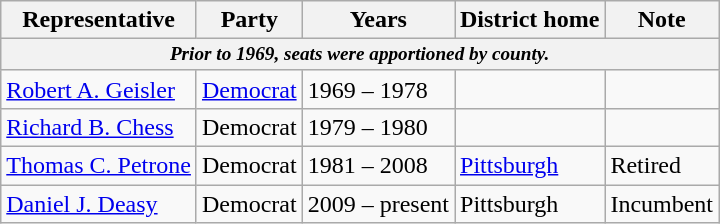<table class="wikitable">
<tr>
<th>Representative</th>
<th>Party</th>
<th>Years</th>
<th>District home</th>
<th>Note</th>
</tr>
<tr>
<th colspan="5" style="font-size: 80%;"><em>Prior to 1969, seats were apportioned by county.</em></th>
</tr>
<tr>
<td><a href='#'>Robert A. Geisler</a></td>
<td><a href='#'>Democrat</a></td>
<td>1969 – 1978</td>
<td></td>
<td></td>
</tr>
<tr>
<td><a href='#'>Richard B. Chess</a></td>
<td>Democrat</td>
<td>1979 – 1980</td>
<td></td>
<td></td>
</tr>
<tr>
<td><a href='#'>Thomas C. Petrone</a></td>
<td>Democrat</td>
<td>1981 – 2008</td>
<td><a href='#'>Pittsburgh</a></td>
<td>Retired</td>
</tr>
<tr>
<td><a href='#'>Daniel J. Deasy</a></td>
<td>Democrat</td>
<td>2009 – present</td>
<td>Pittsburgh</td>
<td>Incumbent</td>
</tr>
</table>
